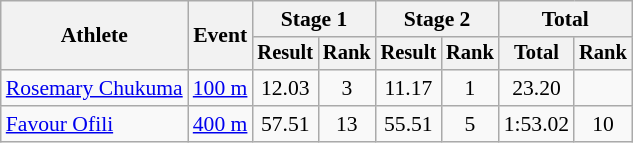<table class="wikitable" style="font-size:90%">
<tr>
<th rowspan=2>Athlete</th>
<th rowspan=2>Event</th>
<th colspan=2>Stage 1</th>
<th colspan=2>Stage 2</th>
<th colspan=2>Total</th>
</tr>
<tr style="font-size:95%">
<th>Result</th>
<th>Rank</th>
<th>Result</th>
<th>Rank</th>
<th>Total</th>
<th>Rank</th>
</tr>
<tr align=center>
<td align=left><a href='#'>Rosemary Chukuma</a></td>
<td align=left><a href='#'>100 m</a></td>
<td>12.03</td>
<td>3</td>
<td>11.17</td>
<td>1</td>
<td>23.20</td>
<td></td>
</tr>
<tr align=center>
<td align=left><a href='#'>Favour Ofili</a></td>
<td align=left><a href='#'>400 m</a></td>
<td>57.51</td>
<td>13</td>
<td>55.51</td>
<td>5</td>
<td>1:53.02</td>
<td>10</td>
</tr>
</table>
